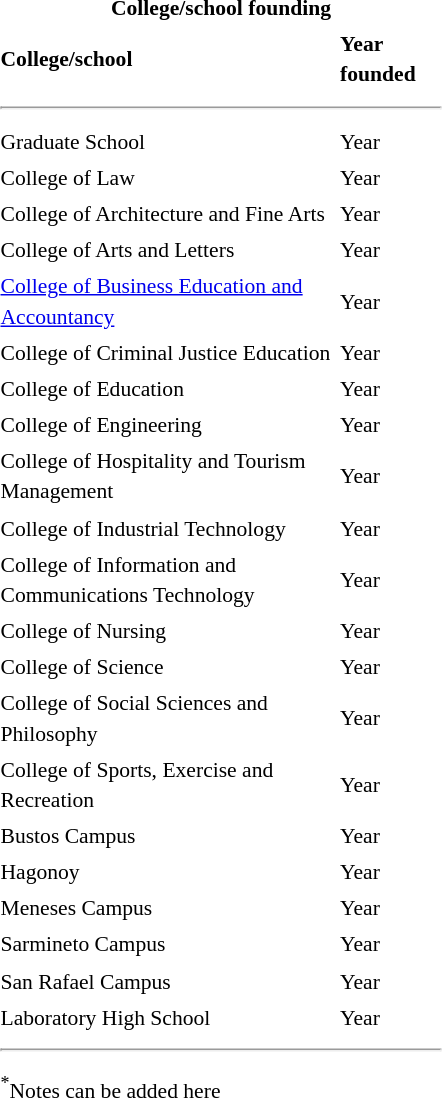<table class="toccolours" style="float:right; margin-left:1em; font-size:90%; line-height:1.4em; width:300px;">
<tr>
<th colspan="2" style="text-align: center;">College/school founding</th>
</tr>
<tr>
<td><strong>College/school</strong></td>
<td><strong>Year founded</strong></td>
</tr>
<tr>
<td colspan="2"><hr></td>
</tr>
<tr>
<td>Graduate School</td>
<td>Year</td>
</tr>
<tr>
<td>College of Law</td>
<td>Year</td>
</tr>
<tr>
<td>College of Architecture and Fine Arts</td>
<td>Year</td>
</tr>
<tr>
<td>College of Arts and Letters</td>
<td>Year</td>
</tr>
<tr>
<td><a href='#'>College of Business Education and Accountancy</a></td>
<td>Year</td>
</tr>
<tr>
<td>College of Criminal Justice Education</td>
<td>Year</td>
</tr>
<tr>
<td>College of Education</td>
<td>Year</td>
</tr>
<tr>
<td>College of Engineering</td>
<td>Year</td>
</tr>
<tr>
<td>College of Hospitality and Tourism Management</td>
<td>Year</td>
</tr>
<tr>
<td>College of Industrial Technology</td>
<td>Year</td>
</tr>
<tr>
<td>College of Information and Communications Technology</td>
<td>Year</td>
</tr>
<tr>
<td>College of Nursing</td>
<td>Year</td>
</tr>
<tr>
<td>College of Science</td>
<td>Year</td>
</tr>
<tr>
<td>College of Social Sciences and Philosophy</td>
<td>Year</td>
</tr>
<tr>
<td>College of Sports, Exercise and Recreation</td>
<td>Year</td>
</tr>
<tr>
<td>Bustos Campus</td>
<td>Year</td>
</tr>
<tr>
<td>Hagonoy</td>
<td>Year</td>
</tr>
<tr>
<td>Meneses Campus</td>
<td>Year</td>
</tr>
<tr>
<td>Sarmineto Campus</td>
<td>Year</td>
</tr>
<tr>
<td>San Rafael Campus</td>
<td>Year</td>
</tr>
<tr>
<td>Laboratory High School</td>
<td>Year</td>
</tr>
<tr>
<td colspan="2"><hr></td>
</tr>
<tr>
<td colspan="2" align="left"><sup>*</sup>Notes can be added here</td>
</tr>
</table>
